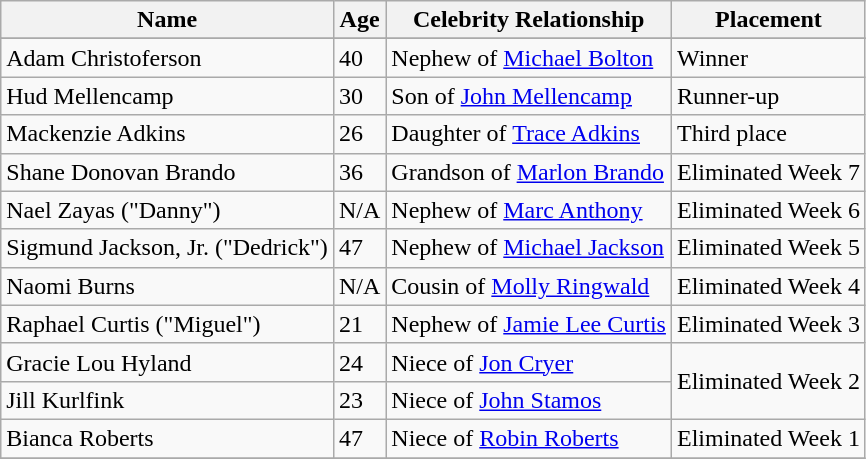<table class="wikitable sortable plainrowheaders">
<tr>
<th scope="col">Name</th>
<th scope="col">Age</th>
<th scope="col">Celebrity Relationship</th>
<th scope="col">Placement</th>
</tr>
<tr>
</tr>
<tr>
<td>Adam Christoferson</td>
<td>40</td>
<td>Nephew of <a href='#'>Michael Bolton</a></td>
<td>Winner</td>
</tr>
<tr>
<td>Hud Mellencamp</td>
<td>30</td>
<td>Son of <a href='#'>John Mellencamp</a></td>
<td>Runner-up</td>
</tr>
<tr>
<td>Mackenzie Adkins</td>
<td>26</td>
<td>Daughter of <a href='#'>Trace Adkins</a></td>
<td>Third place</td>
</tr>
<tr>
<td>Shane Donovan Brando</td>
<td>36</td>
<td>Grandson of <a href='#'>Marlon Brando</a></td>
<td>Eliminated Week 7</td>
</tr>
<tr>
<td>Nael Zayas ("Danny")</td>
<td>N/A</td>
<td>Nephew of <a href='#'>Marc Anthony</a></td>
<td>Eliminated Week 6</td>
</tr>
<tr>
<td>Sigmund Jackson, Jr. ("Dedrick")</td>
<td>47</td>
<td>Nephew of <a href='#'>Michael Jackson</a></td>
<td>Eliminated Week 5</td>
</tr>
<tr>
<td>Naomi Burns</td>
<td>N/A</td>
<td>Cousin of <a href='#'>Molly Ringwald</a></td>
<td>Eliminated Week 4</td>
</tr>
<tr>
<td>Raphael Curtis ("Miguel")</td>
<td>21</td>
<td>Nephew of <a href='#'>Jamie Lee Curtis</a></td>
<td>Eliminated Week 3</td>
</tr>
<tr>
<td>Gracie Lou Hyland</td>
<td>24</td>
<td>Niece of <a href='#'>Jon Cryer</a></td>
<td rowspan="2">Eliminated Week 2</td>
</tr>
<tr>
<td>Jill Kurlfink</td>
<td>23</td>
<td>Niece of <a href='#'>John Stamos</a></td>
</tr>
<tr>
<td>Bianca Roberts</td>
<td>47</td>
<td>Niece of <a href='#'>Robin Roberts</a></td>
<td>Eliminated Week 1</td>
</tr>
<tr>
</tr>
</table>
